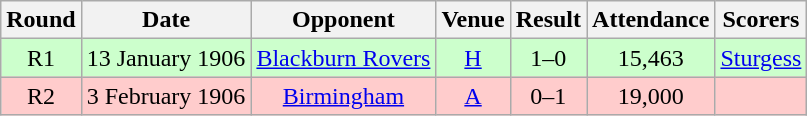<table class="wikitable" style="font-size:100%; text-align:center">
<tr>
<th>Round</th>
<th>Date</th>
<th>Opponent</th>
<th>Venue</th>
<th>Result</th>
<th>Attendance</th>
<th>Scorers</th>
</tr>
<tr style="background-color: #CCFFCC;">
<td>R1</td>
<td>13 January 1906</td>
<td><a href='#'>Blackburn Rovers</a></td>
<td><a href='#'>H</a></td>
<td>1–0</td>
<td>15,463</td>
<td><a href='#'>Sturgess</a></td>
</tr>
<tr style="background-color: #FFCCCC;">
<td>R2</td>
<td>3 February 1906</td>
<td><a href='#'>Birmingham</a></td>
<td><a href='#'>A</a></td>
<td>0–1</td>
<td>19,000</td>
<td></td>
</tr>
</table>
